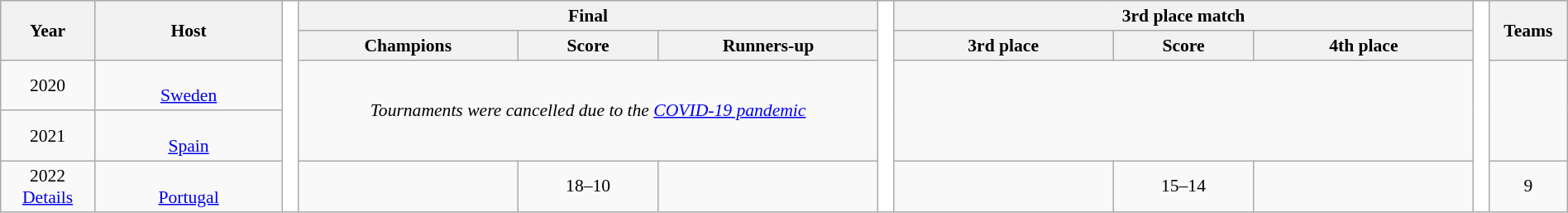<table class="wikitable" style="font-size:90%; width: 100%; text-align: center;">
<tr style="background-color:#c1d8ff;">
<th rowspan=2 width=6%>Year</th>
<th rowspan=2 width=12%>Host</th>
<th width=1% rowspan=5 style="background-color:#ffffff;"></th>
<th colspan=3>Final</th>
<th width=1% rowspan=5 style="background-color:#ffffff;"></th>
<th colspan=3>3rd place match</th>
<th width=1% rowspan=5 style="background-color:#ffffff;"></th>
<th rowspan=2 width=5%>Teams</th>
</tr>
<tr style="background-color:#efefef;">
<th width=14%>Champions</th>
<th width=9%>Score</th>
<th width=14%>Runners-up</th>
<th width=14%>3rd place</th>
<th width=9%>Score</th>
<th width=14%>4th place</th>
</tr>
<tr>
<td>2020</td>
<td><br><a href='#'>Sweden</a></td>
<td colspan=3 rowspan=2><em>Tournaments were cancelled due to the <a href='#'>COVID-19 pandemic</a></em></td>
<td colspan=3 rowspan=2></td>
<td rowspan=2></td>
</tr>
<tr>
<td>2021</td>
<td><br><a href='#'>Spain</a></td>
</tr>
<tr>
<td>2022<br><a href='#'>Details</a></td>
<td><br><a href='#'>Portugal</a></td>
<td><strong></strong></td>
<td>18–10</td>
<td></td>
<td></td>
<td>15–14</td>
<td></td>
<td>9</td>
</tr>
</table>
